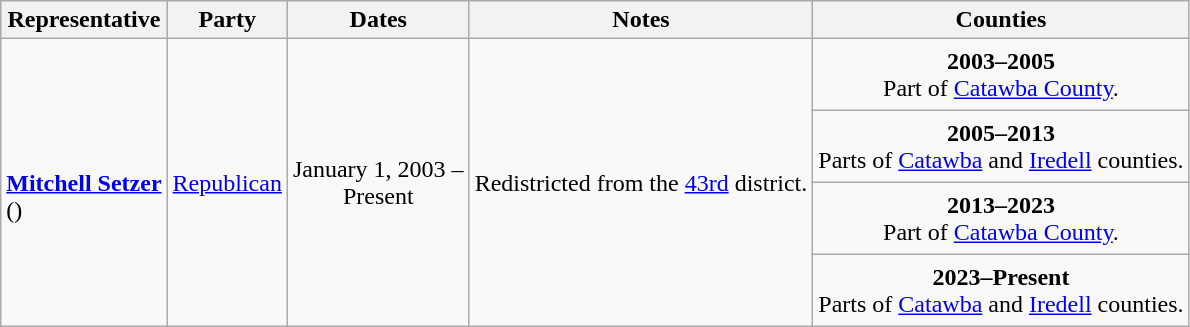<table class=wikitable style="text-align:center">
<tr>
<th>Representative</th>
<th>Party</th>
<th>Dates</th>
<th>Notes</th>
<th>Counties</th>
</tr>
<tr style="height:3em">
<td rowspan=4 align=left><br><strong><a href='#'>Mitchell Setzer</a></strong><br>()</td>
<td rowspan=4 ><a href='#'>Republican</a></td>
<td rowspan=4 nowrap>January 1, 2003 – <br> Present</td>
<td rowspan=4>Redistricted from the <a href='#'>43rd</a> district.</td>
<td><strong>2003–2005</strong> <br> Part of <a href='#'>Catawba County</a>.</td>
</tr>
<tr style="height:3em">
<td><strong>2005–2013</strong> <br> Parts of <a href='#'>Catawba</a> and <a href='#'>Iredell</a> counties.</td>
</tr>
<tr style="height:3em">
<td><strong>2013–2023</strong> <br> Part of <a href='#'>Catawba County</a>.</td>
</tr>
<tr style="height:3em">
<td><strong>2023–Present</strong> <br> Parts of <a href='#'>Catawba</a> and <a href='#'>Iredell</a> counties.</td>
</tr>
</table>
